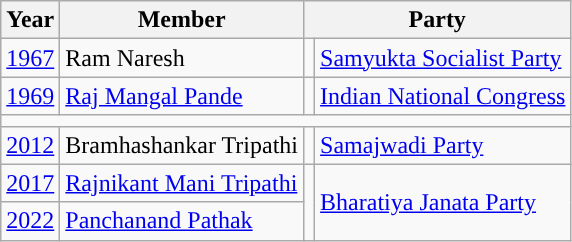<table class="wikitable">
<tr>
<th>Year</th>
<th>Member</th>
<th colspan="2">Party</th>
</tr>
<tr>
<td><a href='#'>1967</a></td>
<td>Ram Naresh</td>
<td style="background-color: "></td>
<td><a href='#'>Samyukta Socialist Party</a></td>
</tr>
<tr>
<td><a href='#'>1969</a></td>
<td><a href='#'>Raj Mangal Pande</a></td>
<td style="background-color: "></td>
<td><a href='#'>Indian National Congress</a></td>
</tr>
<tr>
<td colspan="4"></td>
</tr>
<tr>
<td><a href='#'>2012</a></td>
<td>Bramhashankar Tripathi</td>
<td style="background-color: "></td>
<td><a href='#'>Samajwadi Party</a></td>
</tr>
<tr>
<td><a href='#'>2017</a></td>
<td><a href='#'>Rajnikant Mani Tripathi</a></td>
<td rowspan="2" style="background-color: "></td>
<td rowspan="2"><a href='#'>Bharatiya Janata Party</a></td>
</tr>
<tr>
<td><a href='#'>2022</a></td>
<td><a href='#'>Panchanand Pathak</a></td>
</tr>
</table>
